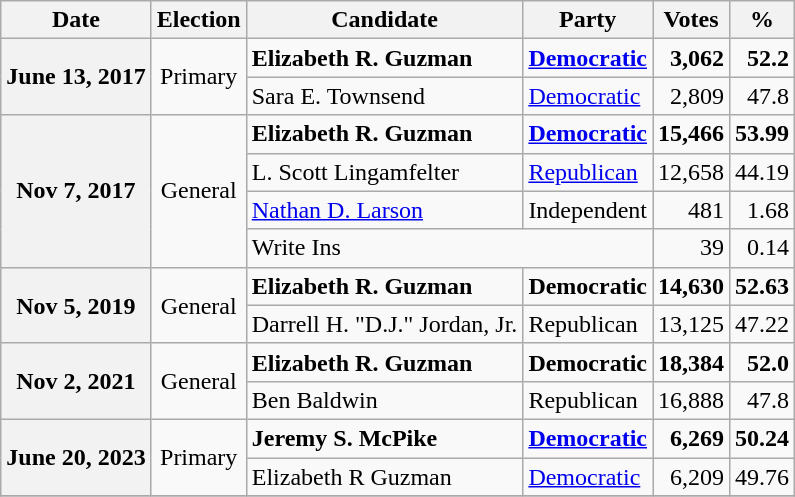<table class="wikitable">
<tr>
<th>Date</th>
<th>Election</th>
<th>Candidate</th>
<th>Party</th>
<th>Votes</th>
<th>%</th>
</tr>
<tr>
<th rowspan="2">June 13, 2017</th>
<td rowspan="2" align="center">Primary</td>
<td><strong>Elizabeth R. Guzman</strong></td>
<td><a href='#'><strong>Democratic</strong></a></td>
<td align="right"><strong>3,062</strong></td>
<td align="right"><strong>52.2</strong></td>
</tr>
<tr>
<td>Sara E. Townsend</td>
<td><a href='#'>Democratic</a></td>
<td align="right">2,809</td>
<td align="right">47.8</td>
</tr>
<tr>
<th rowspan="4">Nov 7, 2017</th>
<td rowspan="4" align="center">General</td>
<td><strong>Elizabeth R. Guzman</strong></td>
<td><a href='#'><strong>Democratic</strong></a></td>
<td align="right"><strong>15,466</strong></td>
<td align="right"><strong>53.99</strong></td>
</tr>
<tr>
<td>L. Scott Lingamfelter</td>
<td><a href='#'>Republican</a></td>
<td align="right">12,658</td>
<td align="right">44.19</td>
</tr>
<tr>
<td><a href='#'>Nathan D. Larson</a></td>
<td>Independent</td>
<td align="right">481</td>
<td align="right">1.68</td>
</tr>
<tr>
<td colspan="2">Write Ins</td>
<td align="right">39</td>
<td align="right">0.14</td>
</tr>
<tr>
<th rowspan="2">Nov 5, 2019</th>
<td rowspan="2" align="center">General</td>
<td><strong>Elizabeth R. Guzman</strong></td>
<td><strong>Democratic</strong></td>
<td align="right"><strong>14,630</strong></td>
<td align="right"><strong>52.63</strong></td>
</tr>
<tr>
<td>Darrell H. "D.J." Jordan, Jr.</td>
<td>Republican</td>
<td align="right">13,125</td>
<td align="right">47.22</td>
</tr>
<tr>
<th rowspan="2">Nov 2, 2021</th>
<td rowspan="2" align="center">General</td>
<td><strong>Elizabeth R. Guzman</strong></td>
<td><strong>Democratic</strong></td>
<td align="right"><strong>18,384</strong></td>
<td align="right"><strong>52.0</strong></td>
</tr>
<tr>
<td>Ben Baldwin</td>
<td>Republican</td>
<td align="right">16,888</td>
<td align="right">47.8</td>
</tr>
<tr>
<th rowspan="2">June 20, 2023</th>
<td rowspan="2" align="center">Primary</td>
<td><strong> Jeremy S. McPike</strong></td>
<td><a href='#'><strong>Democratic</strong></a></td>
<td align="right"><strong>6,269</strong></td>
<td align="right"><strong>50.24</strong></td>
</tr>
<tr>
<td>Elizabeth R Guzman</td>
<td><a href='#'>Democratic</a></td>
<td align="right">6,209</td>
<td align="right">49.76</td>
</tr>
<tr>
</tr>
</table>
